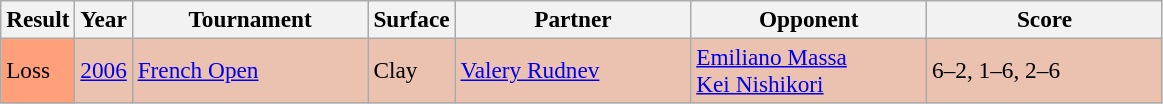<table class="sortable wikitable" style=font-size:97%>
<tr>
<th>Result</th>
<th>Year</th>
<th width=150>Tournament</th>
<th>Surface</th>
<th width=150>Partner</th>
<th width=150>Opponent</th>
<th width=150>Score</th>
</tr>
<tr style="background:#ebc2af;">
<td bgcolor=FFA07A>Loss</td>
<td><a href='#'>2006</a></td>
<td><a href='#'>French Open</a></td>
<td>Clay</td>
<td> <a href='#'>Valery Rudnev</a></td>
<td> <a href='#'>Emiliano Massa</a> <br>  <a href='#'>Kei Nishikori</a></td>
<td>6–2, 1–6, 2–6</td>
</tr>
</table>
